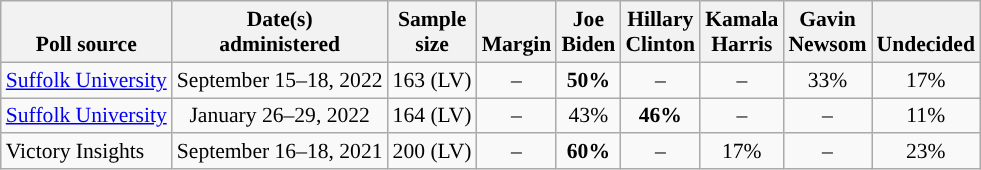<table class="wikitable sortable mw-datatable" style="font-size:90%;text-align:center;line-height:17px">
<tr valign=bottom>
<th>Poll source</th>
<th>Date(s)<br>administered</th>
<th>Sample<br>size</th>
<th>Margin<br></th>
<th class="unsortable">Joe<br>Biden</th>
<th class="unsortable">Hillary<br>Clinton</th>
<th class="unsortable">Kamala<br>Harris</th>
<th class="unsortable">Gavin<br>Newsom</th>
<th class="unsortable">Undecided</th>
</tr>
<tr>
<td style="text-align:left;"><a href='#'>Suffolk University</a></td>
<td>September 15–18, 2022</td>
<td>163 (LV)</td>
<td>–</td>
<td style="color:black;background-color:"><strong>50%</strong></td>
<td>–</td>
<td>–</td>
<td>33%</td>
<td>17%</td>
</tr>
<tr>
<td style="text-align:left;"><a href='#'>Suffolk University</a></td>
<td>January 26–29, 2022</td>
<td>164 (LV)</td>
<td>–</td>
<td>43%</td>
<td style="color:black;background-color:"><strong>46%</strong></td>
<td>–</td>
<td>–</td>
<td>11%</td>
</tr>
<tr>
<td style="text-align:left;">Victory Insights</td>
<td>September 16–18, 2021</td>
<td>200 (LV)</td>
<td>–</td>
<td style="color:black;background-color:"><strong>60%</strong></td>
<td>–</td>
<td>17%</td>
<td>–</td>
<td>23%</td>
</tr>
</table>
